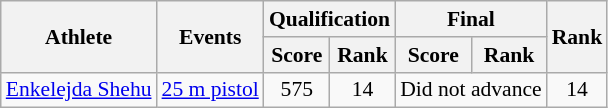<table class=wikitable style=font-size:90%>
<tr>
<th rowspan=2>Athlete</th>
<th rowspan=2>Events</th>
<th colspan=2>Qualification</th>
<th colspan=2>Final</th>
<th rowspan=2>Rank</th>
</tr>
<tr>
<th>Score</th>
<th>Rank</th>
<th>Score</th>
<th>Rank</th>
</tr>
<tr>
<td><a href='#'>Enkelejda Shehu</a></td>
<td><a href='#'>25 m pistol</a></td>
<td align=center>575</td>
<td align=center>14</td>
<td colspan=2  align=center>Did not advance</td>
<td align=center>14</td>
</tr>
</table>
